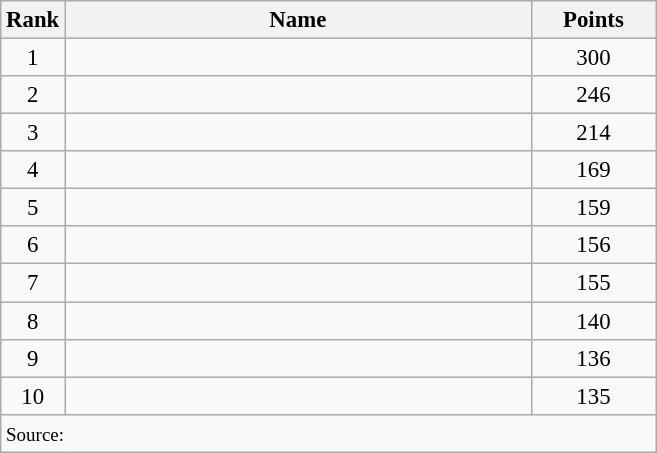<table class="wikitable" style="font-size:95%;">
<tr>
<th>Rank</th>
<th style="width: 20em">Name</th>
<th style="width: 5em">Points</th>
</tr>
<tr>
<td align="center">1</td>
<td></td>
<td align="center">300</td>
</tr>
<tr>
<td align="center">2</td>
<td></td>
<td align="center">246</td>
</tr>
<tr>
<td align="center">3</td>
<td></td>
<td align="center">214</td>
</tr>
<tr>
<td align="center">4</td>
<td></td>
<td align="center">169</td>
</tr>
<tr>
<td align="center">5</td>
<td></td>
<td align="center">159</td>
</tr>
<tr>
<td align="center">6</td>
<td></td>
<td align="center">156</td>
</tr>
<tr>
<td align="center">7</td>
<td></td>
<td align="center">155</td>
</tr>
<tr>
<td align="center">8</td>
<td></td>
<td align="center">140</td>
</tr>
<tr>
<td align="center">9</td>
<td></td>
<td align="center">136</td>
</tr>
<tr>
<td align="center">10</td>
<td></td>
<td align="center">135</td>
</tr>
<tr>
<td colspan="3"><small>Source:</small></td>
</tr>
</table>
